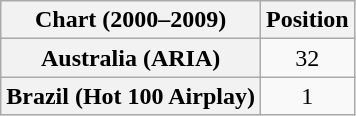<table class="wikitable sortable plainrowheaders" style="text-align:center">
<tr>
<th scope="col">Chart (2000–2009)</th>
<th scope="col">Position</th>
</tr>
<tr>
<th scope="row">Australia (ARIA)</th>
<td style="text-align:center;">32</td>
</tr>
<tr>
<th scope="row">Brazil (Hot 100 Airplay)</th>
<td style="text-align:center;">1</td>
</tr>
</table>
